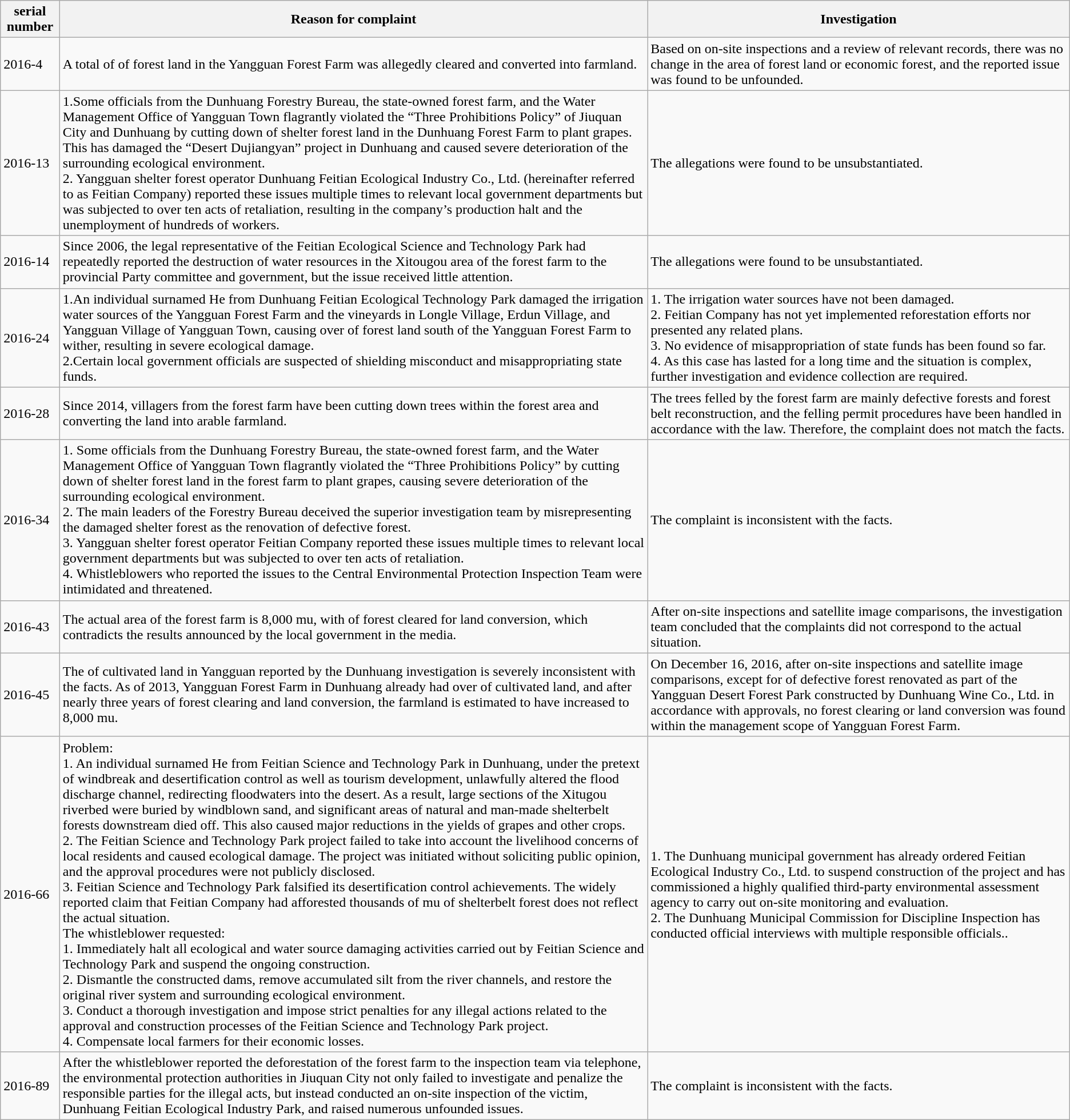<table class="wikitable">
<tr>
<th>serial number</th>
<th>Reason for complaint</th>
<th>Investigation</th>
</tr>
<tr>
<td>2016-4</td>
<td>A total of  of forest land in the Yangguan Forest Farm was allegedly cleared and converted into farmland.</td>
<td>Based on on-site inspections and a review of relevant records, there was no change in the area of forest land or economic forest, and the reported issue was found to be unfounded.</td>
</tr>
<tr>
<td>2016-13</td>
<td>1.Some officials from the Dunhuang Forestry Bureau, the state-owned forest farm, and the Water Management Office of Yangguan Town flagrantly violated the “Three Prohibitions Policy” of Jiuquan City and Dunhuang by cutting down  of shelter forest land in the Dunhuang Forest Farm to plant grapes. This has damaged the “Desert Dujiangyan” project in Dunhuang and caused severe deterioration of the surrounding ecological environment.<br>2. Yangguan shelter forest operator Dunhuang Feitian Ecological Industry Co., Ltd. (hereinafter referred to as Feitian Company) reported these issues multiple times to relevant local government departments but was subjected to over ten acts of retaliation, resulting in the company’s production halt and the unemployment of hundreds of workers.</td>
<td>The allegations were found to be unsubstantiated.</td>
</tr>
<tr>
<td>2016-14</td>
<td>Since 2006, the legal representative of the Feitian Ecological Science and Technology Park had repeatedly reported the destruction of water resources in the Xitougou area of the forest farm to the provincial Party committee and government, but the issue received little attention.</td>
<td>The allegations were found to be unsubstantiated.</td>
</tr>
<tr>
<td>2016-24</td>
<td>1.An individual surnamed He from Dunhuang Feitian Ecological Technology Park damaged the irrigation water sources of the Yangguan Forest Farm and the vineyards in Longle Village, Erdun Village, and Yangguan Village of Yangguan Town, causing over  of forest land south of the Yangguan Forest Farm to wither, resulting in severe ecological damage.<br>2.Certain local government officials are suspected of shielding misconduct and misappropriating state funds.</td>
<td>1. The irrigation water sources have not been damaged.<br>2. Feitian Company has not yet implemented reforestation efforts nor presented any related plans.<br>3. No evidence of misappropriation of state funds has been found so far.<br>4. As this case has lasted for a long time and the situation is complex, further investigation and evidence collection are required.</td>
</tr>
<tr>
<td>2016-28</td>
<td>Since 2014, villagers from the forest farm have been cutting down trees within the forest area and converting the land into arable farmland.</td>
<td>The trees felled by the forest farm are mainly defective forests and forest belt reconstruction, and the felling permit procedures have been handled in accordance with the law. Therefore, the complaint does not match the facts.</td>
</tr>
<tr>
<td>2016-34</td>
<td>1. Some officials from the Dunhuang Forestry Bureau, the state-owned forest farm, and the Water Management Office of Yangguan Town flagrantly violated the “Three Prohibitions Policy” by cutting down  of shelter forest land in the forest farm to plant grapes, causing severe deterioration of the surrounding ecological environment.<br>2. The main leaders of the Forestry Bureau deceived the superior investigation team by misrepresenting the damaged shelter forest as the renovation of defective forest.<br>3. Yangguan shelter forest operator Feitian Company reported these issues multiple times to relevant local government departments but was subjected to over ten acts of retaliation.<br>4. Whistleblowers who reported the issues to the Central Environmental Protection Inspection Team were intimidated and threatened.</td>
<td>The complaint is inconsistent with the facts.</td>
</tr>
<tr>
<td>2016-43</td>
<td>The actual area of the forest farm is 8,000 mu, with  of forest cleared for land conversion, which contradicts the results announced by the local government in the media.</td>
<td>After on-site inspections and satellite image comparisons, the investigation team concluded that the complaints did not correspond to the actual situation.</td>
</tr>
<tr>
<td>2016-45</td>
<td>The  of cultivated land in Yangguan reported by the Dunhuang investigation is severely inconsistent with the facts. As of 2013, Yangguan Forest Farm in Dunhuang already had over   of cultivated land, and after nearly three years of forest clearing and land conversion, the farmland is estimated to have increased to 8,000 mu.</td>
<td>On December 16, 2016, after on-site inspections and satellite image comparisons, except for   of defective forest renovated as part of the Yangguan Desert Forest Park constructed by Dunhuang Wine Co., Ltd. in accordance with approvals, no forest clearing or land conversion was found within the management scope of Yangguan Forest Farm.</td>
</tr>
<tr>
<td>2016-66</td>
<td>Problem:<br>1. An individual surnamed He from Feitian Science and Technology Park in Dunhuang, under the pretext of windbreak and desertification control as well as tourism development, unlawfully altered the flood discharge channel, redirecting floodwaters into the desert. As a result, large sections of the Xitugou riverbed were buried by windblown sand, and significant areas of natural and man-made shelterbelt forests downstream died off. This also caused major reductions in the yields of grapes and other crops.<br>2. The Feitian Science and Technology Park project failed to take into account the livelihood concerns of local residents and caused ecological damage. The project was initiated without soliciting public opinion, and the approval procedures were not publicly disclosed.<br>3. Feitian Science and Technology Park falsified its desertification control achievements. The widely reported claim that Feitian Company had afforested thousands of mu of shelterbelt forest does not reflect the actual situation.<br>The whistleblower requested:<br>1. Immediately halt all ecological and water source damaging activities carried out by Feitian Science and Technology Park and suspend the ongoing construction.<br>2. Dismantle the constructed dams, remove accumulated silt from the river channels, and restore the original river system and surrounding ecological environment.<br>3. Conduct a thorough investigation and impose strict penalties for any illegal actions related to the approval and construction processes of the Feitian Science and Technology Park project.<br>4. Compensate local farmers for their economic losses.</td>
<td>1. The Dunhuang municipal government has already ordered Feitian Ecological Industry Co., Ltd. to suspend construction of the project and has commissioned a highly qualified third-party environmental assessment agency to carry out on-site monitoring and evaluation.<br>2. The Dunhuang Municipal Commission for Discipline Inspection has conducted official interviews with multiple responsible officials..</td>
</tr>
<tr>
<td>2016-89</td>
<td>After the whistleblower reported the deforestation of the forest farm to the inspection team via telephone, the environmental protection authorities in Jiuquan City not only failed to investigate and penalize the responsible parties for the illegal acts, but instead conducted an on-site inspection of the victim, Dunhuang Feitian Ecological Industry Park, and raised numerous unfounded issues.</td>
<td>The complaint is inconsistent with the facts.</td>
</tr>
</table>
